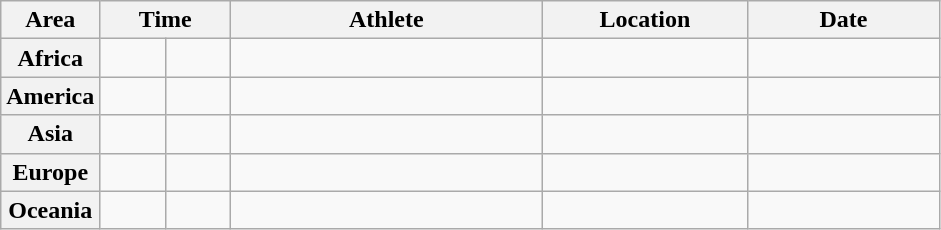<table class="wikitable">
<tr>
<th width="45">Area</th>
<th width="80" colspan="2">Time</th>
<th width="200">Athlete</th>
<th width="130">Location</th>
<th width="120">Date</th>
</tr>
<tr>
<th>Africa</th>
<td align="center"></td>
<td align="center"></td>
<td></td>
<td></td>
<td align="right"></td>
</tr>
<tr>
<th>America</th>
<td align="center"></td>
<td align="center"></td>
<td></td>
<td></td>
<td align="right"></td>
</tr>
<tr>
<th>Asia</th>
<td align="center"></td>
<td align="center"></td>
<td></td>
<td></td>
<td align="right"></td>
</tr>
<tr>
<th>Europe</th>
<td align="center"></td>
<td align="center"></td>
<td></td>
<td></td>
<td align="right"></td>
</tr>
<tr>
<th>Oceania</th>
<td align="center"></td>
<td align="center"></td>
<td></td>
<td></td>
<td align="right"></td>
</tr>
</table>
